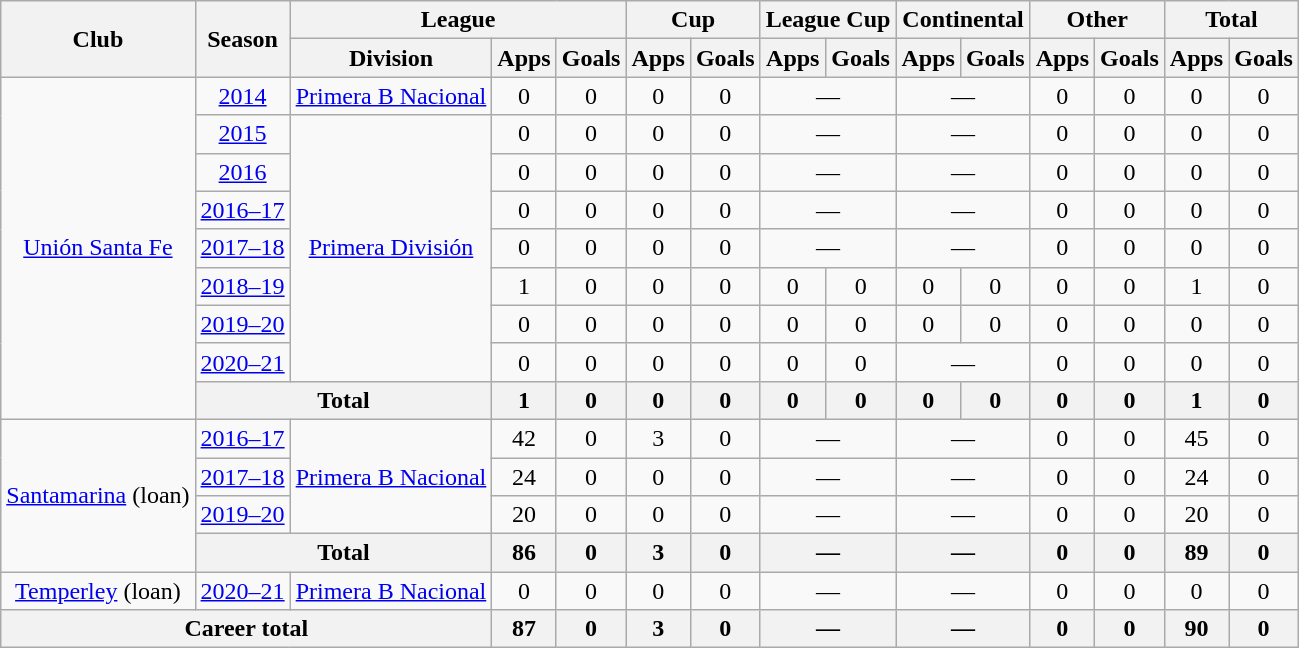<table class="wikitable" style="text-align:center">
<tr>
<th rowspan="2">Club</th>
<th rowspan="2">Season</th>
<th colspan="3">League</th>
<th colspan="2">Cup</th>
<th colspan="2">League Cup</th>
<th colspan="2">Continental</th>
<th colspan="2">Other</th>
<th colspan="2">Total</th>
</tr>
<tr>
<th>Division</th>
<th>Apps</th>
<th>Goals</th>
<th>Apps</th>
<th>Goals</th>
<th>Apps</th>
<th>Goals</th>
<th>Apps</th>
<th>Goals</th>
<th>Apps</th>
<th>Goals</th>
<th>Apps</th>
<th>Goals</th>
</tr>
<tr>
<td rowspan="9"><a href='#'>Unión Santa Fe</a></td>
<td><a href='#'>2014</a></td>
<td rowspan="1"><a href='#'>Primera B Nacional</a></td>
<td>0</td>
<td>0</td>
<td>0</td>
<td>0</td>
<td colspan="2">—</td>
<td colspan="2">—</td>
<td>0</td>
<td>0</td>
<td>0</td>
<td>0</td>
</tr>
<tr>
<td><a href='#'>2015</a></td>
<td rowspan="7"><a href='#'>Primera División</a></td>
<td>0</td>
<td>0</td>
<td>0</td>
<td>0</td>
<td colspan="2">—</td>
<td colspan="2">—</td>
<td>0</td>
<td>0</td>
<td>0</td>
<td>0</td>
</tr>
<tr>
<td><a href='#'>2016</a></td>
<td>0</td>
<td>0</td>
<td>0</td>
<td>0</td>
<td colspan="2">—</td>
<td colspan="2">—</td>
<td>0</td>
<td>0</td>
<td>0</td>
<td>0</td>
</tr>
<tr>
<td><a href='#'>2016–17</a></td>
<td>0</td>
<td>0</td>
<td>0</td>
<td>0</td>
<td colspan="2">—</td>
<td colspan="2">—</td>
<td>0</td>
<td>0</td>
<td>0</td>
<td>0</td>
</tr>
<tr>
<td><a href='#'>2017–18</a></td>
<td>0</td>
<td>0</td>
<td>0</td>
<td>0</td>
<td colspan="2">—</td>
<td colspan="2">—</td>
<td>0</td>
<td>0</td>
<td>0</td>
<td>0</td>
</tr>
<tr>
<td><a href='#'>2018–19</a></td>
<td>1</td>
<td>0</td>
<td>0</td>
<td>0</td>
<td>0</td>
<td>0</td>
<td>0</td>
<td>0</td>
<td>0</td>
<td>0</td>
<td>1</td>
<td>0</td>
</tr>
<tr>
<td><a href='#'>2019–20</a></td>
<td>0</td>
<td>0</td>
<td>0</td>
<td>0</td>
<td>0</td>
<td>0</td>
<td>0</td>
<td>0</td>
<td>0</td>
<td>0</td>
<td>0</td>
<td>0</td>
</tr>
<tr>
<td><a href='#'>2020–21</a></td>
<td>0</td>
<td>0</td>
<td>0</td>
<td>0</td>
<td>0</td>
<td>0</td>
<td colspan="2">—</td>
<td>0</td>
<td>0</td>
<td>0</td>
<td>0</td>
</tr>
<tr>
<th colspan="2">Total</th>
<th>1</th>
<th>0</th>
<th>0</th>
<th>0</th>
<th>0</th>
<th>0</th>
<th>0</th>
<th>0</th>
<th>0</th>
<th>0</th>
<th>1</th>
<th>0</th>
</tr>
<tr>
<td rowspan="4"><a href='#'>Santamarina</a> (loan)</td>
<td><a href='#'>2016–17</a></td>
<td rowspan="3"><a href='#'>Primera B Nacional</a></td>
<td>42</td>
<td>0</td>
<td>3</td>
<td>0</td>
<td colspan="2">—</td>
<td colspan="2">—</td>
<td>0</td>
<td>0</td>
<td>45</td>
<td>0</td>
</tr>
<tr>
<td><a href='#'>2017–18</a></td>
<td>24</td>
<td>0</td>
<td>0</td>
<td>0</td>
<td colspan="2">—</td>
<td colspan="2">—</td>
<td>0</td>
<td>0</td>
<td>24</td>
<td>0</td>
</tr>
<tr>
<td><a href='#'>2019–20</a></td>
<td>20</td>
<td>0</td>
<td>0</td>
<td>0</td>
<td colspan="2">—</td>
<td colspan="2">—</td>
<td>0</td>
<td>0</td>
<td>20</td>
<td>0</td>
</tr>
<tr>
<th colspan="2">Total</th>
<th>86</th>
<th>0</th>
<th>3</th>
<th>0</th>
<th colspan="2">—</th>
<th colspan="2">—</th>
<th>0</th>
<th>0</th>
<th>89</th>
<th>0</th>
</tr>
<tr>
<td rowspan="1"><a href='#'>Temperley</a> (loan)</td>
<td><a href='#'>2020–21</a></td>
<td rowspan="1"><a href='#'>Primera B Nacional</a></td>
<td>0</td>
<td>0</td>
<td>0</td>
<td>0</td>
<td colspan="2">—</td>
<td colspan="2">—</td>
<td>0</td>
<td>0</td>
<td>0</td>
<td>0</td>
</tr>
<tr>
<th colspan="3">Career total</th>
<th>87</th>
<th>0</th>
<th>3</th>
<th>0</th>
<th colspan="2">—</th>
<th colspan="2">—</th>
<th>0</th>
<th>0</th>
<th>90</th>
<th>0</th>
</tr>
</table>
